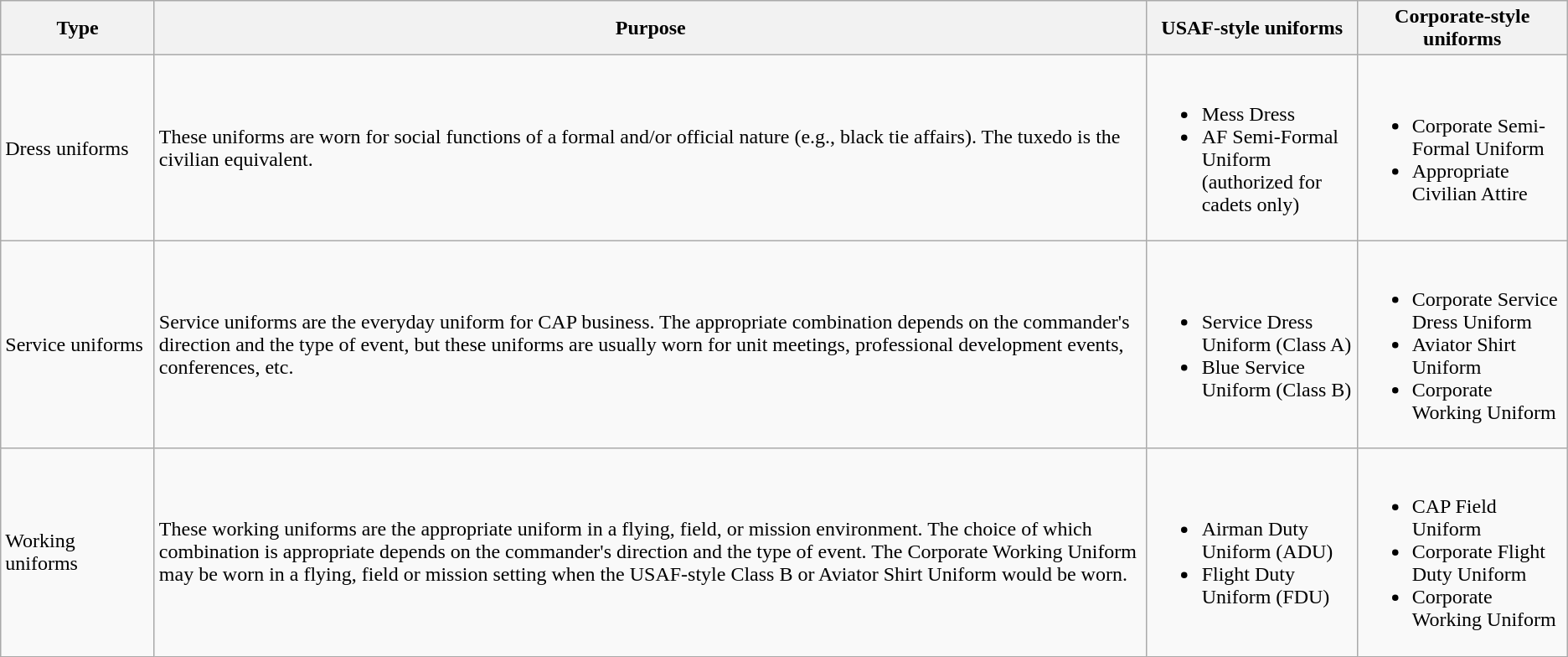<table class="wikitable">
<tr>
<th scope="col" style="width:115px;">Type</th>
<th scope="col">Purpose</th>
<th scope="col" style="width:160px;">USAF-style uniforms</th>
<th scope="col" style="width:160px;">Corporate-style uniforms</th>
</tr>
<tr>
<td>Dress uniforms</td>
<td>These uniforms are worn for social functions of a formal and/or official nature (e.g., black tie affairs). The tuxedo is the civilian equivalent.</td>
<td><br><ul><li>Mess Dress</li><li>AF Semi-Formal Uniform (authorized for cadets only)</li></ul></td>
<td><br><ul><li>Corporate Semi-Formal Uniform</li><li>Appropriate Civilian Attire</li></ul></td>
</tr>
<tr>
<td>Service uniforms</td>
<td>Service uniforms are the everyday uniform for CAP business. The appropriate combination depends on the commander's direction and the type of event, but these uniforms are usually worn for unit meetings, professional development events, conferences, etc.</td>
<td><br><ul><li>Service Dress Uniform (Class A)</li><li>Blue Service Uniform (Class B)</li></ul></td>
<td><br><ul><li>Corporate Service Dress Uniform</li><li>Aviator Shirt Uniform</li><li>Corporate Working Uniform</li></ul></td>
</tr>
<tr>
<td>Working uniforms</td>
<td>These working uniforms are the appropriate uniform in a flying, field, or mission environment. The choice of which combination is appropriate depends on the commander's direction and the type of event. The Corporate Working Uniform may be worn in a flying, field or mission setting when the USAF-style Class B or Aviator Shirt Uniform would be worn.</td>
<td><br><ul><li>Airman Duty Uniform (ADU)</li><li>Flight Duty Uniform (FDU)</li></ul></td>
<td><br><ul><li>CAP Field Uniform</li><li>Corporate Flight Duty Uniform</li><li>Corporate Working Uniform</li></ul></td>
</tr>
</table>
